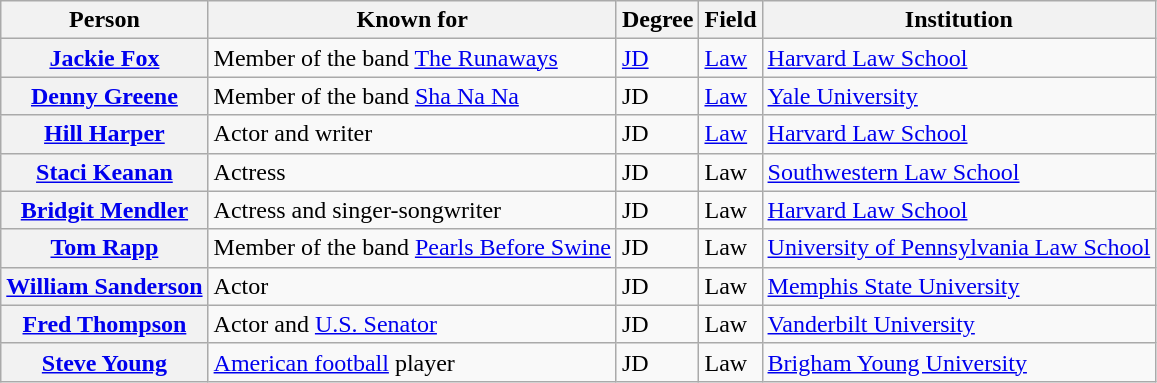<table class="wikitable sortable">
<tr>
<th scope="col">Person</th>
<th scope="col">Known for</th>
<th>Degree</th>
<th scope="col">Field</th>
<th>Institution</th>
</tr>
<tr>
<th scope="row"><a href='#'>Jackie Fox</a></th>
<td>Member of the band <a href='#'>The Runaways</a></td>
<td><a href='#'>JD</a></td>
<td><a href='#'>Law</a></td>
<td><a href='#'>Harvard Law School</a></td>
</tr>
<tr>
<th scope="row"><a href='#'>Denny Greene</a></th>
<td>Member of the band <a href='#'>Sha Na Na</a></td>
<td>JD</td>
<td><a href='#'>Law</a></td>
<td><a href='#'>Yale University</a></td>
</tr>
<tr>
<th scope="row"><a href='#'>Hill Harper</a></th>
<td>Actor and writer</td>
<td>JD</td>
<td><a href='#'>Law</a></td>
<td><a href='#'>Harvard Law School</a></td>
</tr>
<tr>
<th scope="row"><a href='#'>Staci Keanan</a></th>
<td>Actress</td>
<td>JD</td>
<td>Law</td>
<td><a href='#'>Southwestern Law School</a></td>
</tr>
<tr>
<th><a href='#'>Bridgit Mendler</a></th>
<td>Actress and singer-songwriter</td>
<td>JD</td>
<td>Law</td>
<td><a href='#'>Harvard Law School</a></td>
</tr>
<tr>
<th scope="row"><a href='#'>Tom Rapp</a></th>
<td>Member of the band <a href='#'>Pearls Before Swine</a></td>
<td>JD</td>
<td>Law</td>
<td><a href='#'>University of Pennsylvania Law School</a></td>
</tr>
<tr>
<th scope="row"><a href='#'>William Sanderson</a></th>
<td>Actor</td>
<td>JD</td>
<td>Law</td>
<td><a href='#'>Memphis State University</a></td>
</tr>
<tr>
<th scope="row"><a href='#'>Fred Thompson</a></th>
<td>Actor and <a href='#'>U.S. Senator</a></td>
<td>JD</td>
<td>Law</td>
<td><a href='#'>Vanderbilt University</a></td>
</tr>
<tr>
<th scope="row"><a href='#'>Steve Young</a></th>
<td><a href='#'>American football</a> player</td>
<td>JD</td>
<td>Law</td>
<td><a href='#'>Brigham Young University</a></td>
</tr>
</table>
